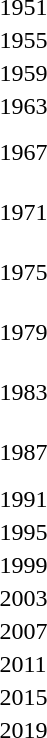<table>
<tr>
<td>1951</td>
<td></td>
<td></td>
<td></td>
</tr>
<tr>
<td>1955</td>
<td></td>
<td></td>
<td></td>
</tr>
<tr>
<td>1959</td>
<td></td>
<td></td>
<td></td>
</tr>
<tr>
<td>1963</td>
<td></td>
<td></td>
<td></td>
</tr>
<tr>
<td>1967</td>
<td></td>
<td></td>
<td><br><br></td>
</tr>
<tr>
<td>1971</td>
<td></td>
<td></td>
<td><br><br></td>
</tr>
<tr>
<td>1975</td>
<td></td>
<td></td>
<td><br><br></td>
</tr>
<tr>
<td>1979</td>
<td></td>
<td></td>
<td><br><br></td>
</tr>
<tr>
<td>1983</td>
<td></td>
<td></td>
<td><br><br></td>
</tr>
<tr>
<td>1987</td>
<td></td>
<td></td>
<td><br><br></td>
</tr>
<tr>
<td>1991</td>
<td></td>
<td></td>
<td><br></td>
</tr>
<tr>
<td>1995</td>
<td></td>
<td></td>
<td><br></td>
</tr>
<tr>
<td>1999</td>
<td></td>
<td></td>
<td><br></td>
</tr>
<tr>
<td>2003</td>
<td></td>
<td></td>
<td><br></td>
</tr>
<tr>
<td>2007</td>
<td></td>
<td></td>
<td><br></td>
</tr>
<tr>
<td rowspan=2>2011<br></td>
<td rowspan=2></td>
<td rowspan=2></td>
<td></td>
</tr>
<tr>
<td></td>
</tr>
<tr>
<td rowspan=2>2015<br></td>
<td rowspan=2></td>
<td rowspan=2></td>
<td></td>
</tr>
<tr>
<td></td>
</tr>
<tr>
<td rowspan=2>2019<br></td>
<td rowspan=2></td>
<td rowspan=2></td>
<td></td>
</tr>
<tr>
<td></td>
</tr>
</table>
